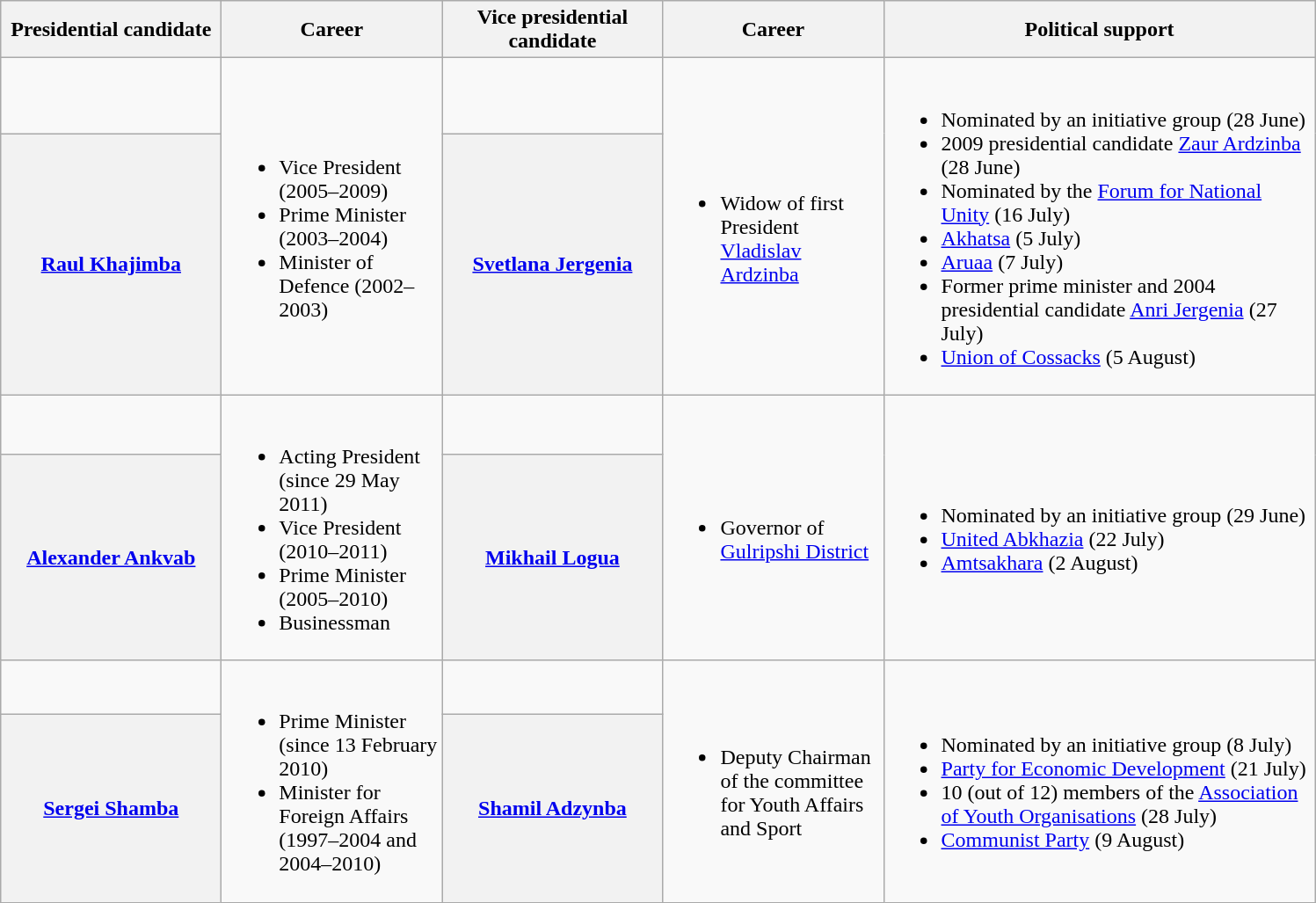<table class="wikitable">
<tr>
<th>Presidential candidate</th>
<th>Career</th>
<th>Vice presidential candidate</th>
<th>Career</th>
<th>Political support</th>
</tr>
<tr>
<td width="160px" nowrap align=center></td>
<td rowspan=2 width="160px"><br><ul><li>Vice President (2005–2009)</li><li>Prime Minister (2003–2004)</li><li>Minister of Defence (2002–2003)</li></ul></td>
<td width="160px" nowrap align=center></td>
<td rowspan=2 width="160px"><br><ul><li>Widow of first President <a href='#'>Vladislav Ardzinba</a></li></ul></td>
<td rowspan=2 width="320px"><br><ul><li>Nominated by an initiative group (28 June)</li><li>2009 presidential candidate <a href='#'>Zaur Ardzinba</a> (28 June)</li><li>Nominated by the <a href='#'>Forum for National Unity</a> (16 July)</li><li><a href='#'>Akhatsa</a> (5 July)</li><li><a href='#'>Aruaa</a> (7 July)</li><li>Former prime minister and 2004 presidential candidate <a href='#'>Anri Jergenia</a> (27 July)</li><li><a href='#'>Union of Cossacks</a> (5 August)</li></ul></td>
</tr>
<tr>
<th><a href='#'>Raul Khajimba</a></th>
<th><a href='#'>Svetlana Jergenia</a></th>
</tr>
<tr>
<td width="160px" nowrap align=center></td>
<td rowspan=2 width="160px"><br><ul><li>Acting President (since 29 May 2011)</li><li>Vice President (2010–2011)</li><li>Prime Minister (2005–2010)</li><li>Businessman</li></ul></td>
<td width="160px" nowrap align=center></td>
<td rowspan=2 width="160px"><br><ul><li>Governor of <a href='#'>Gulripshi District</a></li></ul></td>
<td rowspan=2 width="320px"><br><ul><li>Nominated by an initiative group (29 June)</li><li><a href='#'>United Abkhazia</a> (22 July)</li><li><a href='#'>Amtsakhara</a> (2 August)</li></ul></td>
</tr>
<tr>
<th><a href='#'>Alexander Ankvab</a></th>
<th><a href='#'>Mikhail Logua</a></th>
</tr>
<tr>
<td width="160px" nowrap align=center></td>
<td rowspan=2 width="160px"><br><ul><li>Prime Minister (since 13 February 2010)</li><li>Minister for Foreign Affairs (1997–2004 and 2004–2010)</li></ul></td>
<td width="160px" nowrap align=center></td>
<td rowspan=2 width="160px"><br><ul><li>Deputy Chairman of the committee for Youth Affairs and Sport</li></ul></td>
<td rowspan=2 width="320px"><br><ul><li>Nominated by an initiative group (8 July)</li><li><a href='#'>Party for Economic Development</a> (21 July)</li><li>10 (out of 12) members of the <a href='#'>Association of Youth Organisations</a> (28 July)</li><li><a href='#'>Communist Party</a> (9 August)</li></ul></td>
</tr>
<tr>
<th><a href='#'>Sergei Shamba</a></th>
<th><a href='#'>Shamil Adzynba</a></th>
</tr>
</table>
